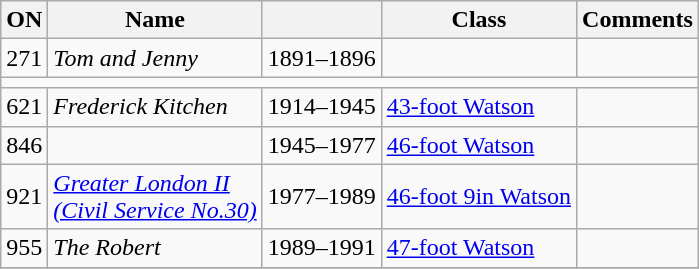<table class="wikitable">
<tr>
<th>ON</th>
<th>Name</th>
<th></th>
<th>Class</th>
<th>Comments</th>
</tr>
<tr>
<td>271</td>
<td><em>Tom and Jenny</em></td>
<td>1891–1896</td>
<td></td>
<td></td>
</tr>
<tr>
<td colspan=5 style=" text-align: center;"></td>
</tr>
<tr>
<td>621</td>
<td><em>Frederick Kitchen</em></td>
<td>1914–1945</td>
<td><a href='#'>43-foot Watson</a></td>
<td></td>
</tr>
<tr>
<td>846</td>
<td></td>
<td>1945–1977</td>
<td><a href='#'>46-foot Watson</a></td>
<td></td>
</tr>
<tr>
<td>921</td>
<td><a href='#'><em>Greater London II<br>(Civil Service No.30)</em></a></td>
<td>1977–1989</td>
<td><a href='#'>46-foot 9in Watson</a></td>
<td></td>
</tr>
<tr>
<td>955</td>
<td><em>The Robert</em></td>
<td>1989–1991</td>
<td><a href='#'>47-foot Watson</a></td>
<td></td>
</tr>
<tr>
</tr>
</table>
